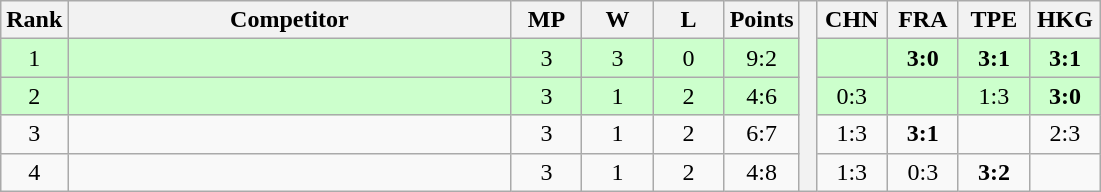<table class="wikitable" style="text-align:center">
<tr>
<th>Rank</th>
<th style="width:18em">Competitor</th>
<th style="width:2.5em">MP</th>
<th style="width:2.5em">W</th>
<th style="width:2.5em">L</th>
<th>Points</th>
<th rowspan="5"> </th>
<th style="width:2.5em">CHN</th>
<th style="width:2.5em">FRA</th>
<th style="width:2.5em">TPE</th>
<th style="width:2.5em">HKG</th>
</tr>
<tr style="background:#cfc;">
<td>1</td>
<td style="text-align:left"></td>
<td>3</td>
<td>3</td>
<td>0</td>
<td>9:2</td>
<td></td>
<td><strong>3:0</strong></td>
<td><strong>3:1</strong></td>
<td><strong>3:1</strong></td>
</tr>
<tr style="background:#cfc;">
<td>2</td>
<td style="text-align:left"></td>
<td>3</td>
<td>1</td>
<td>2</td>
<td>4:6</td>
<td>0:3</td>
<td></td>
<td>1:3</td>
<td><strong>3:0</strong></td>
</tr>
<tr>
<td>3</td>
<td style="text-align:left"></td>
<td>3</td>
<td>1</td>
<td>2</td>
<td>6:7</td>
<td>1:3</td>
<td><strong>3:1</strong></td>
<td></td>
<td>2:3</td>
</tr>
<tr>
<td>4</td>
<td style="text-align:left"></td>
<td>3</td>
<td>1</td>
<td>2</td>
<td>4:8</td>
<td>1:3</td>
<td>0:3</td>
<td><strong>3:2</strong></td>
<td></td>
</tr>
</table>
